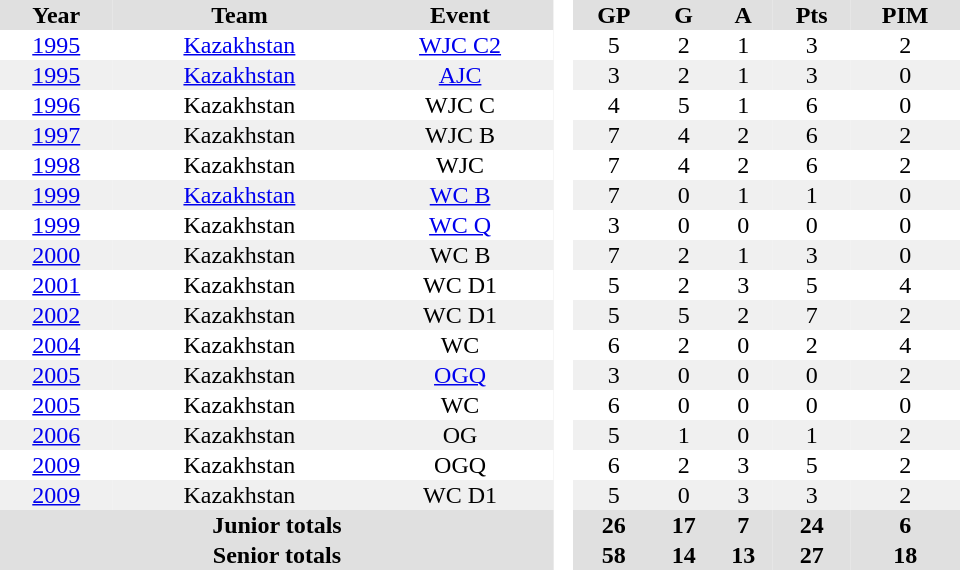<table border="0" cellpadding="1" cellspacing="0" style="text-align:center; width:40em">
<tr ALIGN="center" bgcolor="#e0e0e0">
<th>Year</th>
<th>Team</th>
<th>Event</th>
<th ALIGN="center" rowspan="99" bgcolor="#ffffff"> </th>
<th>GP</th>
<th>G</th>
<th>A</th>
<th>Pts</th>
<th>PIM</th>
</tr>
<tr>
<td><a href='#'>1995</a></td>
<td><a href='#'>Kazakhstan</a></td>
<td><a href='#'>WJC C2</a></td>
<td>5</td>
<td>2</td>
<td>1</td>
<td>3</td>
<td>2</td>
</tr>
<tr bgcolor="#f0f0f0">
<td><a href='#'>1995</a></td>
<td><a href='#'>Kazakhstan</a></td>
<td><a href='#'>AJC</a></td>
<td>3</td>
<td>2</td>
<td>1</td>
<td>3</td>
<td>0</td>
</tr>
<tr>
<td><a href='#'>1996</a></td>
<td>Kazakhstan</td>
<td>WJC C</td>
<td>4</td>
<td>5</td>
<td>1</td>
<td>6</td>
<td>0</td>
</tr>
<tr bgcolor="#f0f0f0">
<td><a href='#'>1997</a></td>
<td>Kazakhstan</td>
<td>WJC B</td>
<td>7</td>
<td>4</td>
<td>2</td>
<td>6</td>
<td>2</td>
</tr>
<tr>
<td><a href='#'>1998</a></td>
<td>Kazakhstan</td>
<td>WJC</td>
<td>7</td>
<td>4</td>
<td>2</td>
<td>6</td>
<td>2</td>
</tr>
<tr bgcolor="#f0f0f0">
<td><a href='#'>1999</a></td>
<td><a href='#'>Kazakhstan</a></td>
<td><a href='#'>WC B</a></td>
<td>7</td>
<td>0</td>
<td>1</td>
<td>1</td>
<td>0</td>
</tr>
<tr>
<td><a href='#'>1999</a></td>
<td>Kazakhstan</td>
<td><a href='#'>WC Q</a></td>
<td>3</td>
<td>0</td>
<td>0</td>
<td>0</td>
<td>0</td>
</tr>
<tr bgcolor="#f0f0f0">
<td><a href='#'>2000</a></td>
<td>Kazakhstan</td>
<td>WC B</td>
<td>7</td>
<td>2</td>
<td>1</td>
<td>3</td>
<td>0</td>
</tr>
<tr>
<td><a href='#'>2001</a></td>
<td>Kazakhstan</td>
<td>WC D1</td>
<td>5</td>
<td>2</td>
<td>3</td>
<td>5</td>
<td>4</td>
</tr>
<tr bgcolor="#f0f0f0">
<td><a href='#'>2002</a></td>
<td>Kazakhstan</td>
<td>WC D1</td>
<td>5</td>
<td>5</td>
<td>2</td>
<td>7</td>
<td>2</td>
</tr>
<tr>
<td><a href='#'>2004</a></td>
<td>Kazakhstan</td>
<td>WC</td>
<td>6</td>
<td>2</td>
<td>0</td>
<td>2</td>
<td>4</td>
</tr>
<tr bgcolor="#f0f0f0">
<td><a href='#'>2005</a></td>
<td>Kazakhstan</td>
<td><a href='#'>OGQ</a></td>
<td>3</td>
<td>0</td>
<td>0</td>
<td>0</td>
<td>2</td>
</tr>
<tr>
<td><a href='#'>2005</a></td>
<td>Kazakhstan</td>
<td>WC</td>
<td>6</td>
<td>0</td>
<td>0</td>
<td>0</td>
<td>0</td>
</tr>
<tr bgcolor="#f0f0f0">
<td><a href='#'>2006</a></td>
<td>Kazakhstan</td>
<td>OG</td>
<td>5</td>
<td>1</td>
<td>0</td>
<td>1</td>
<td>2</td>
</tr>
<tr>
<td><a href='#'>2009</a></td>
<td>Kazakhstan</td>
<td>OGQ</td>
<td>6</td>
<td>2</td>
<td>3</td>
<td>5</td>
<td>2</td>
</tr>
<tr bgcolor="#f0f0f0">
<td><a href='#'>2009</a></td>
<td>Kazakhstan</td>
<td>WC D1</td>
<td>5</td>
<td>0</td>
<td>3</td>
<td>3</td>
<td>2</td>
</tr>
<tr bgcolor="#e0e0e0">
<th colspan="3">Junior totals</th>
<th>26</th>
<th>17</th>
<th>7</th>
<th>24</th>
<th>6</th>
</tr>
<tr bgcolor="#e0e0e0">
<th colspan="3">Senior totals</th>
<th>58</th>
<th>14</th>
<th>13</th>
<th>27</th>
<th>18</th>
</tr>
</table>
